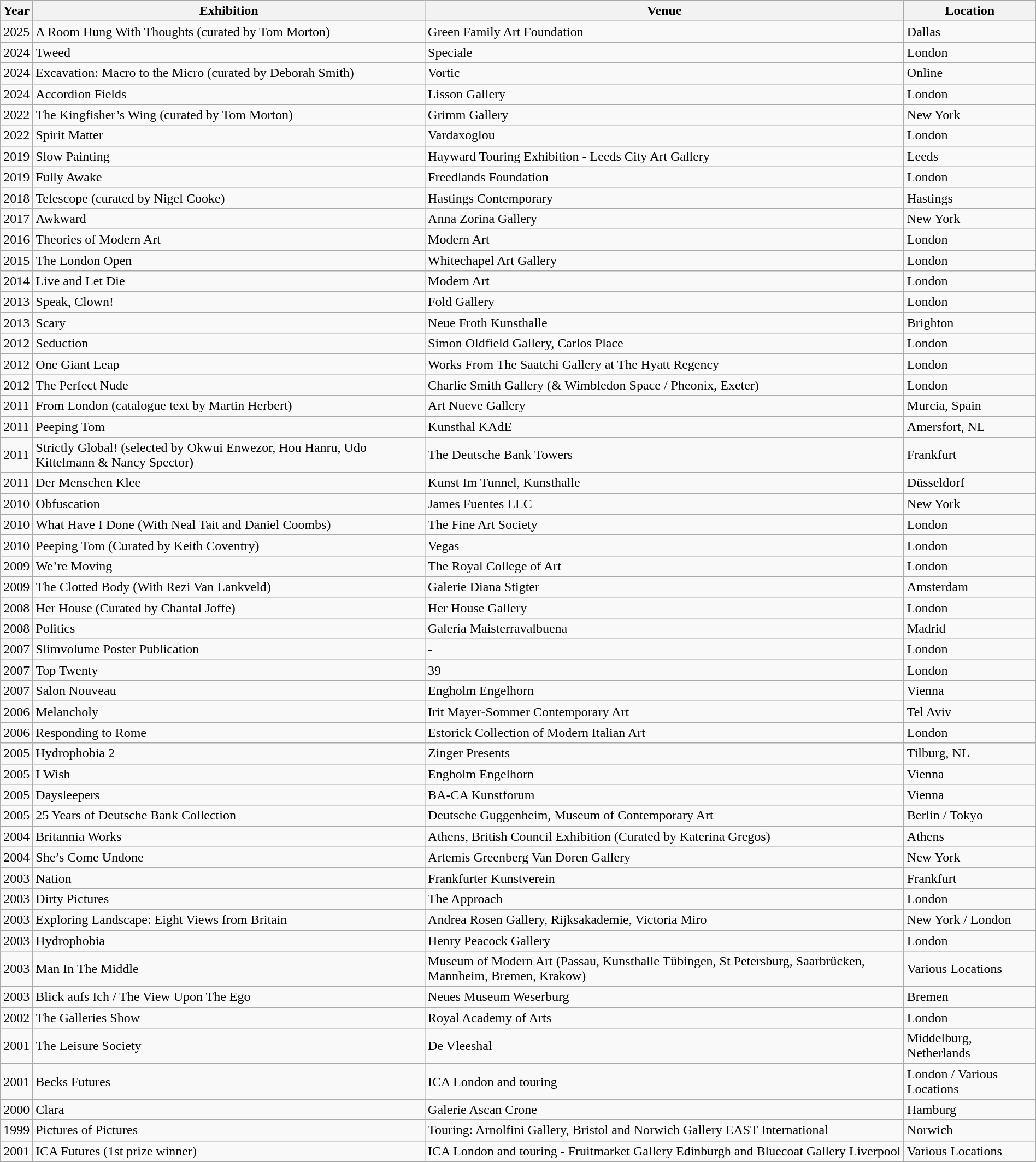<table class="wikitable" | style="width:100%;">
<tr>
<th>Year</th>
<th>Exhibition</th>
<th>Venue</th>
<th>Location</th>
</tr>
<tr>
<td>2025</td>
<td>A Room Hung With Thoughts (curated by Tom Morton)</td>
<td>Green Family Art Foundation</td>
<td>Dallas</td>
</tr>
<tr>
<td>2024</td>
<td>Tweed</td>
<td>Speciale</td>
<td>London</td>
</tr>
<tr>
<td>2024</td>
<td>Excavation: Macro to the Micro (curated by Deborah Smith)</td>
<td>Vortic</td>
<td>Online</td>
</tr>
<tr>
<td>2024</td>
<td>Accordion Fields</td>
<td>Lisson Gallery</td>
<td>London</td>
</tr>
<tr>
<td>2022</td>
<td>The Kingfisher’s Wing (curated by Tom Morton)</td>
<td>Grimm Gallery</td>
<td>New York</td>
</tr>
<tr>
<td>2022</td>
<td>Spirit Matter</td>
<td>Vardaxoglou</td>
<td>London</td>
</tr>
<tr>
<td>2019</td>
<td>Slow Painting</td>
<td>Hayward Touring Exhibition - Leeds City Art Gallery</td>
<td>Leeds</td>
</tr>
<tr>
<td>2019</td>
<td>Fully Awake</td>
<td>Freedlands Foundation</td>
<td>London</td>
</tr>
<tr>
<td>2018</td>
<td>Telescope (curated by Nigel Cooke)</td>
<td>Hastings Contemporary</td>
<td>Hastings</td>
</tr>
<tr>
<td>2017</td>
<td>Awkward</td>
<td>Anna Zorina Gallery</td>
<td>New York</td>
</tr>
<tr>
<td>2016</td>
<td>Theories of Modern Art</td>
<td>Modern Art</td>
<td>London</td>
</tr>
<tr>
<td>2015</td>
<td>The London Open</td>
<td>Whitechapel Art Gallery</td>
<td>London</td>
</tr>
<tr>
<td>2014</td>
<td>Live and Let Die</td>
<td>Modern Art</td>
<td>London</td>
</tr>
<tr>
<td>2013</td>
<td>Speak, Clown!</td>
<td>Fold Gallery</td>
<td>London</td>
</tr>
<tr>
<td>2013</td>
<td>Scary</td>
<td>Neue Froth Kunsthalle</td>
<td>Brighton</td>
</tr>
<tr>
<td>2012</td>
<td>Seduction</td>
<td>Simon Oldfield Gallery, Carlos Place</td>
<td>London</td>
</tr>
<tr>
<td>2012</td>
<td>One Giant Leap</td>
<td>Works From The Saatchi Gallery at The Hyatt Regency</td>
<td>London</td>
</tr>
<tr>
<td>2012</td>
<td>The Perfect Nude</td>
<td>Charlie Smith Gallery (& Wimbledon Space / Pheonix, Exeter)</td>
<td>London</td>
</tr>
<tr>
<td>2011</td>
<td>From London (catalogue text by Martin Herbert)</td>
<td>Art Nueve Gallery</td>
<td>Murcia, Spain</td>
</tr>
<tr>
<td>2011</td>
<td>Peeping Tom</td>
<td>Kunsthal KAdE</td>
<td>Amersfort, NL</td>
</tr>
<tr>
<td>2011</td>
<td>Strictly Global! (selected by Okwui Enwezor, Hou Hanru, Udo Kittelmann & Nancy Spector)</td>
<td>The Deutsche Bank Towers</td>
<td>Frankfurt</td>
</tr>
<tr>
<td>2011</td>
<td>Der Menschen Klee</td>
<td>Kunst Im Tunnel, Kunsthalle</td>
<td>Düsseldorf</td>
</tr>
<tr>
<td>2010</td>
<td>Obfuscation</td>
<td>James Fuentes LLC</td>
<td>New York</td>
</tr>
<tr>
<td>2010</td>
<td>What Have I Done (With Neal Tait and Daniel Coombs)</td>
<td>The Fine Art Society</td>
<td>London</td>
</tr>
<tr>
<td>2010</td>
<td>Peeping Tom (Curated by Keith Coventry)</td>
<td>Vegas</td>
<td>London</td>
</tr>
<tr>
<td>2009</td>
<td>We’re Moving</td>
<td>The Royal College of Art</td>
<td>London</td>
</tr>
<tr>
<td>2009</td>
<td>The Clotted Body (With Rezi Van Lankveld)</td>
<td>Galerie Diana Stigter</td>
<td>Amsterdam</td>
</tr>
<tr>
<td>2008</td>
<td>Her House (Curated by Chantal Joffe)</td>
<td>Her House Gallery</td>
<td>London</td>
</tr>
<tr>
<td>2008</td>
<td>Politics</td>
<td>Galería Maisterravalbuena</td>
<td>Madrid</td>
</tr>
<tr>
<td>2007</td>
<td>Slimvolume Poster Publication</td>
<td>-</td>
<td>London</td>
</tr>
<tr>
<td>2007</td>
<td>Top Twenty</td>
<td>39</td>
<td>London</td>
</tr>
<tr>
<td>2007</td>
<td>Salon Nouveau</td>
<td>Engholm Engelhorn</td>
<td>Vienna</td>
</tr>
<tr>
<td>2006</td>
<td>Melancholy</td>
<td>Irit Mayer-Sommer Contemporary Art</td>
<td>Tel Aviv</td>
</tr>
<tr>
<td>2006</td>
<td>Responding to Rome</td>
<td>Estorick Collection of Modern Italian Art</td>
<td>London</td>
</tr>
<tr>
<td>2005</td>
<td>Hydrophobia 2</td>
<td>Zinger Presents</td>
<td>Tilburg, NL</td>
</tr>
<tr>
<td>2005</td>
<td>I Wish</td>
<td>Engholm Engelhorn</td>
<td>Vienna</td>
</tr>
<tr>
<td>2005</td>
<td>Daysleepers</td>
<td>BA-CA Kunstforum</td>
<td>Vienna</td>
</tr>
<tr>
<td>2005</td>
<td>25 Years of Deutsche Bank Collection</td>
<td>Deutsche Guggenheim, Museum of Contemporary Art</td>
<td>Berlin / Tokyo</td>
</tr>
<tr>
<td>2004</td>
<td>Britannia Works</td>
<td>Athens, British Council Exhibition (Curated by Katerina Gregos)</td>
<td>Athens</td>
</tr>
<tr>
<td>2004</td>
<td>She’s Come Undone</td>
<td>Artemis Greenberg Van Doren Gallery</td>
<td>New York</td>
</tr>
<tr>
<td>2003</td>
<td>Nation</td>
<td>Frankfurter Kunstverein</td>
<td>Frankfurt</td>
</tr>
<tr>
<td>2003</td>
<td>Dirty Pictures</td>
<td>The Approach</td>
<td>London</td>
</tr>
<tr>
<td>2003</td>
<td>Exploring Landscape: Eight Views from Britain</td>
<td>Andrea Rosen Gallery, Rijksakademie, Victoria Miro</td>
<td>New York / London</td>
</tr>
<tr>
<td>2003</td>
<td>Hydrophobia</td>
<td>Henry Peacock Gallery</td>
<td>London</td>
</tr>
<tr>
<td>2003</td>
<td>Man In The Middle</td>
<td>Museum of Modern Art (Passau, Kunsthalle Tübingen, St Petersburg, Saarbrücken, Mannheim, Bremen, Krakow)</td>
<td>Various Locations</td>
</tr>
<tr>
<td>2003</td>
<td>Blick aufs Ich / The View Upon The Ego</td>
<td>Neues Museum Weserburg</td>
<td>Bremen</td>
</tr>
<tr>
<td>2002</td>
<td>The Galleries Show</td>
<td>Royal Academy of Arts</td>
<td>London</td>
</tr>
<tr>
<td>2001</td>
<td>The Leisure Society</td>
<td>De Vleeshal</td>
<td>Middelburg, Netherlands</td>
</tr>
<tr>
<td>2001</td>
<td>Becks Futures</td>
<td>ICA London and touring</td>
<td>London / Various Locations</td>
</tr>
<tr>
<td>2000</td>
<td>Clara</td>
<td>Galerie Ascan Crone</td>
<td>Hamburg</td>
</tr>
<tr>
<td>1999</td>
<td>Pictures of Pictures</td>
<td>Touring: Arnolfini Gallery, Bristol and Norwich Gallery EAST International</td>
<td>Norwich</td>
</tr>
<tr>
<td>2001</td>
<td>ICA Futures (1st prize winner)</td>
<td>ICA London and touring - Fruitmarket Gallery Edinburgh and Bluecoat Gallery Liverpool</td>
<td>Various Locations</td>
</tr>
</table>
